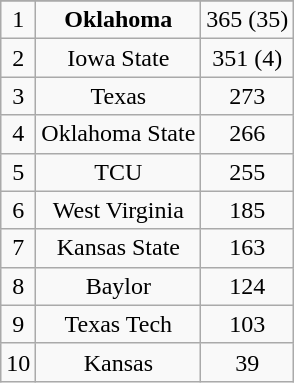<table class="wikitable" style="display: inline-table;">
<tr align="center">
</tr>
<tr align="center">
<td>1</td>
<td><strong>Oklahoma</strong></td>
<td>365 (35)</td>
</tr>
<tr align="center">
<td>2</td>
<td>Iowa State</td>
<td>351 (4)</td>
</tr>
<tr align="center">
<td>3</td>
<td>Texas</td>
<td>273</td>
</tr>
<tr align="center">
<td>4</td>
<td>Oklahoma State</td>
<td>266</td>
</tr>
<tr align="center">
<td>5</td>
<td>TCU</td>
<td>255</td>
</tr>
<tr align="center">
<td>6</td>
<td>West Virginia</td>
<td>185</td>
</tr>
<tr align="center">
<td>7</td>
<td>Kansas State</td>
<td>163</td>
</tr>
<tr align="center">
<td>8</td>
<td>Baylor</td>
<td>124</td>
</tr>
<tr align="center">
<td>9</td>
<td>Texas Tech</td>
<td>103</td>
</tr>
<tr align="center">
<td>10</td>
<td>Kansas</td>
<td>39</td>
</tr>
</table>
